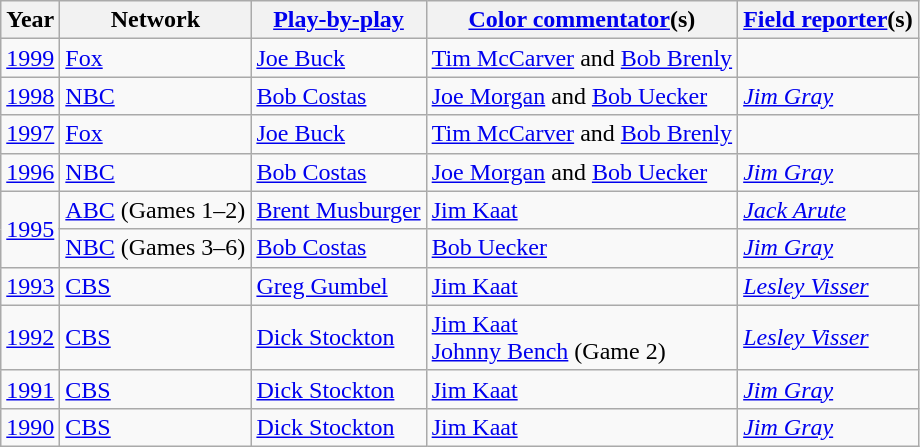<table class="wikitable">
<tr>
<th>Year</th>
<th>Network</th>
<th><a href='#'>Play-by-play</a></th>
<th><a href='#'>Color commentator</a>(s)</th>
<th><a href='#'>Field reporter</a>(s)</th>
</tr>
<tr>
<td><a href='#'>1999</a></td>
<td><a href='#'>Fox</a></td>
<td><a href='#'>Joe Buck</a></td>
<td><a href='#'>Tim McCarver</a> and <a href='#'>Bob Brenly</a></td>
</tr>
<tr>
<td><a href='#'>1998</a></td>
<td><a href='#'>NBC</a></td>
<td><a href='#'>Bob Costas</a></td>
<td><a href='#'>Joe Morgan</a> and <a href='#'>Bob Uecker</a></td>
<td><em><a href='#'>Jim Gray</a></em></td>
</tr>
<tr>
<td><a href='#'>1997</a></td>
<td><a href='#'>Fox</a></td>
<td><a href='#'>Joe Buck</a></td>
<td><a href='#'>Tim McCarver</a> and <a href='#'>Bob Brenly</a></td>
</tr>
<tr>
<td><a href='#'>1996</a></td>
<td><a href='#'>NBC</a></td>
<td><a href='#'>Bob Costas</a></td>
<td><a href='#'>Joe Morgan</a> and <a href='#'>Bob Uecker</a></td>
<td><em><a href='#'>Jim Gray</a></em></td>
</tr>
<tr>
<td rowspan=2><a href='#'>1995</a></td>
<td><a href='#'>ABC</a> (Games 1–2)</td>
<td><a href='#'>Brent Musburger</a></td>
<td><a href='#'>Jim Kaat</a></td>
<td><em><a href='#'>Jack Arute</a></em></td>
</tr>
<tr>
<td><a href='#'>NBC</a> (Games 3–6)</td>
<td><a href='#'>Bob Costas</a></td>
<td><a href='#'>Bob Uecker</a></td>
<td><em><a href='#'>Jim Gray</a></em></td>
</tr>
<tr>
<td><a href='#'>1993</a></td>
<td><a href='#'>CBS</a></td>
<td><a href='#'>Greg Gumbel</a></td>
<td><a href='#'>Jim Kaat</a></td>
<td><em><a href='#'>Lesley Visser</a></em></td>
</tr>
<tr>
<td><a href='#'>1992</a></td>
<td><a href='#'>CBS</a></td>
<td><a href='#'>Dick Stockton</a></td>
<td><a href='#'>Jim Kaat</a><br><a href='#'>Johnny Bench</a> (Game 2)</td>
<td><em><a href='#'>Lesley Visser</a></em></td>
</tr>
<tr>
<td><a href='#'>1991</a></td>
<td><a href='#'>CBS</a></td>
<td><a href='#'>Dick Stockton</a></td>
<td><a href='#'>Jim Kaat</a></td>
<td><em><a href='#'>Jim Gray</a></em></td>
</tr>
<tr>
<td><a href='#'>1990</a></td>
<td><a href='#'>CBS</a></td>
<td><a href='#'>Dick Stockton</a></td>
<td><a href='#'>Jim Kaat</a></td>
<td><em><a href='#'>Jim Gray</a></em></td>
</tr>
</table>
